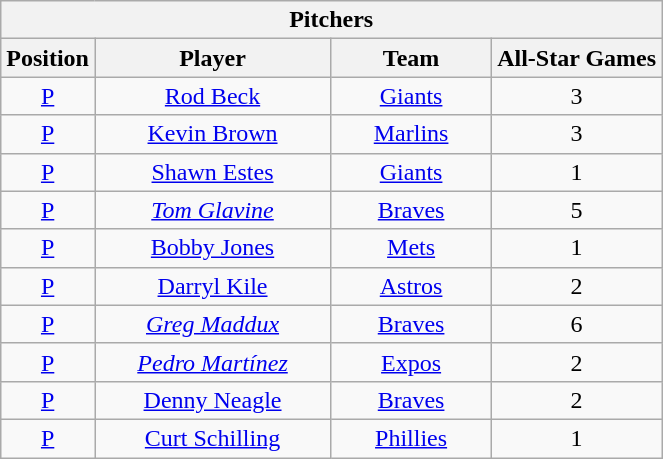<table class="wikitable" style="font-size: 100%; text-align:center;">
<tr>
<th colspan="4">Pitchers</th>
</tr>
<tr>
<th>Position</th>
<th width="150">Player</th>
<th width="100">Team</th>
<th>All-Star Games</th>
</tr>
<tr>
<td><a href='#'>P</a></td>
<td><a href='#'>Rod Beck</a></td>
<td><a href='#'>Giants</a></td>
<td>3</td>
</tr>
<tr>
<td><a href='#'>P</a></td>
<td><a href='#'>Kevin Brown</a></td>
<td><a href='#'>Marlins</a></td>
<td>3</td>
</tr>
<tr>
<td><a href='#'>P</a></td>
<td><a href='#'>Shawn Estes</a></td>
<td><a href='#'>Giants</a></td>
<td>1</td>
</tr>
<tr>
<td><a href='#'>P</a></td>
<td><em><a href='#'>Tom Glavine</a></em></td>
<td><a href='#'>Braves</a></td>
<td>5</td>
</tr>
<tr>
<td><a href='#'>P</a></td>
<td><a href='#'>Bobby Jones</a></td>
<td><a href='#'>Mets</a></td>
<td>1</td>
</tr>
<tr>
<td><a href='#'>P</a></td>
<td><a href='#'>Darryl Kile</a></td>
<td><a href='#'>Astros</a></td>
<td>2</td>
</tr>
<tr>
<td><a href='#'>P</a></td>
<td><em><a href='#'>Greg Maddux</a></em></td>
<td><a href='#'>Braves</a></td>
<td>6</td>
</tr>
<tr>
<td><a href='#'>P</a></td>
<td><em><a href='#'>Pedro Martínez</a></em></td>
<td><a href='#'>Expos</a></td>
<td>2</td>
</tr>
<tr>
<td><a href='#'>P</a></td>
<td><a href='#'>Denny Neagle</a></td>
<td><a href='#'>Braves</a></td>
<td>2</td>
</tr>
<tr>
<td><a href='#'>P</a></td>
<td><a href='#'>Curt Schilling</a></td>
<td><a href='#'>Phillies</a></td>
<td>1</td>
</tr>
</table>
